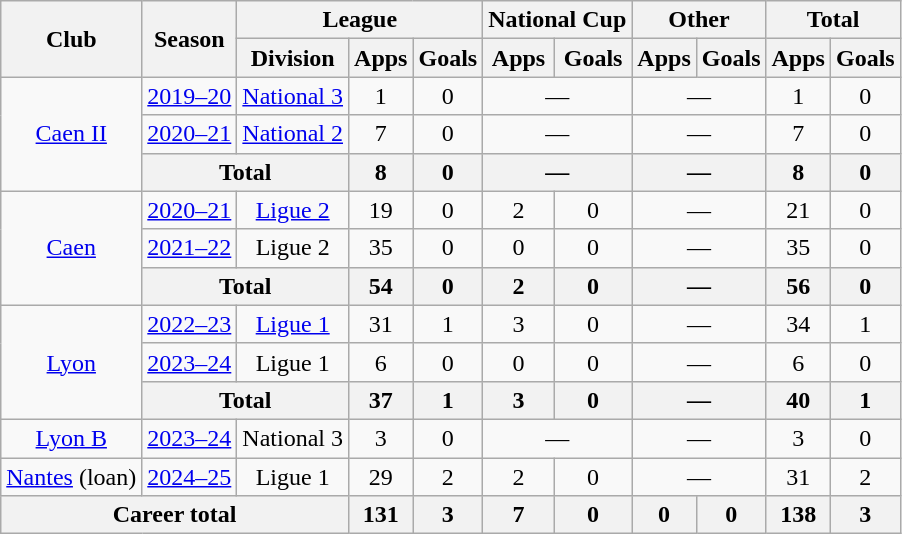<table class="wikitable" style="text-align:center;">
<tr>
<th rowspan="2">Club</th>
<th rowspan="2">Season</th>
<th colspan="3">League</th>
<th colspan="2">National Cup</th>
<th colspan="2">Other</th>
<th colspan="2">Total</th>
</tr>
<tr>
<th>Division</th>
<th>Apps</th>
<th>Goals</th>
<th>Apps</th>
<th>Goals</th>
<th>Apps</th>
<th>Goals</th>
<th>Apps</th>
<th>Goals</th>
</tr>
<tr>
<td rowspan="3"><a href='#'>Caen II</a></td>
<td><a href='#'>2019–20</a></td>
<td><a href='#'>National 3</a></td>
<td>1</td>
<td>0</td>
<td colspan="2">—</td>
<td colspan="2">—</td>
<td>1</td>
<td>0</td>
</tr>
<tr>
<td><a href='#'>2020–21</a></td>
<td><a href='#'>National 2</a></td>
<td>7</td>
<td>0</td>
<td colspan="2">—</td>
<td colspan="2">—</td>
<td>7</td>
<td>0</td>
</tr>
<tr>
<th colspan="2">Total</th>
<th>8</th>
<th>0</th>
<th colspan="2">—</th>
<th colspan="2">—</th>
<th>8</th>
<th>0</th>
</tr>
<tr>
<td rowspan="3"><a href='#'>Caen</a></td>
<td><a href='#'>2020–21</a></td>
<td><a href='#'>Ligue 2</a></td>
<td>19</td>
<td>0</td>
<td>2</td>
<td>0</td>
<td colspan="2">—</td>
<td>21</td>
<td>0</td>
</tr>
<tr>
<td><a href='#'>2021–22</a></td>
<td>Ligue 2</td>
<td>35</td>
<td>0</td>
<td>0</td>
<td>0</td>
<td colspan="2">—</td>
<td>35</td>
<td>0</td>
</tr>
<tr>
<th colspan="2">Total</th>
<th>54</th>
<th>0</th>
<th>2</th>
<th>0</th>
<th colspan="2">—</th>
<th>56</th>
<th>0</th>
</tr>
<tr>
<td rowspan="3"><a href='#'>Lyon</a></td>
<td><a href='#'>2022–23</a></td>
<td><a href='#'>Ligue 1</a></td>
<td>31</td>
<td>1</td>
<td>3</td>
<td>0</td>
<td colspan="2">—</td>
<td>34</td>
<td>1</td>
</tr>
<tr>
<td><a href='#'>2023–24</a></td>
<td>Ligue 1</td>
<td>6</td>
<td>0</td>
<td>0</td>
<td>0</td>
<td colspan="2">—</td>
<td>6</td>
<td>0</td>
</tr>
<tr>
<th colspan="2">Total</th>
<th>37</th>
<th>1</th>
<th>3</th>
<th>0</th>
<th colspan="2">—</th>
<th>40</th>
<th>1</th>
</tr>
<tr>
<td><a href='#'>Lyon B</a></td>
<td><a href='#'>2023–24</a></td>
<td>National 3</td>
<td>3</td>
<td>0</td>
<td colspan="2">—</td>
<td colspan="2">—</td>
<td>3</td>
<td>0</td>
</tr>
<tr>
<td><a href='#'>Nantes</a> (loan)</td>
<td><a href='#'>2024–25</a></td>
<td>Ligue 1</td>
<td>29</td>
<td>2</td>
<td>2</td>
<td>0</td>
<td colspan="2">—</td>
<td>31</td>
<td>2</td>
</tr>
<tr>
<th colspan="3">Career total</th>
<th>131</th>
<th>3</th>
<th>7</th>
<th>0</th>
<th>0</th>
<th>0</th>
<th>138</th>
<th>3</th>
</tr>
</table>
